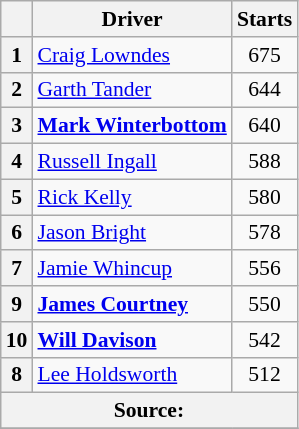<table class="wikitable" style="font-size: 90%">
<tr>
<th></th>
<th>Driver</th>
<th>Starts</th>
</tr>
<tr>
<th>1</th>
<td> <a href='#'>Craig Lowndes</a></td>
<td align="center">675</td>
</tr>
<tr>
<th>2</th>
<td> <a href='#'>Garth Tander</a></td>
<td align="center">644</td>
</tr>
<tr>
<th>3</th>
<td> <strong><a href='#'>Mark Winterbottom</a></strong></td>
<td align="center">640</td>
</tr>
<tr>
<th>4</th>
<td> <a href='#'>Russell Ingall</a></td>
<td align="center">588</td>
</tr>
<tr>
<th>5</th>
<td> <a href='#'>Rick Kelly</a></td>
<td align="center">580</td>
</tr>
<tr>
<th>6</th>
<td> <a href='#'>Jason Bright</a></td>
<td align="center">578</td>
</tr>
<tr>
<th>7</th>
<td> <a href='#'>Jamie Whincup</a></td>
<td align="center">556</td>
</tr>
<tr>
<th>9</th>
<td> <strong><a href='#'>James Courtney</a></strong></td>
<td align="center">550</td>
</tr>
<tr>
<th>10</th>
<td> <strong><a href='#'>Will Davison</a></strong></td>
<td align="center">542</td>
</tr>
<tr>
<th>8</th>
<td> <a href='#'>Lee Holdsworth</a></td>
<td align="center">512</td>
</tr>
<tr>
<th colspan="3">Source:</th>
</tr>
<tr>
</tr>
</table>
